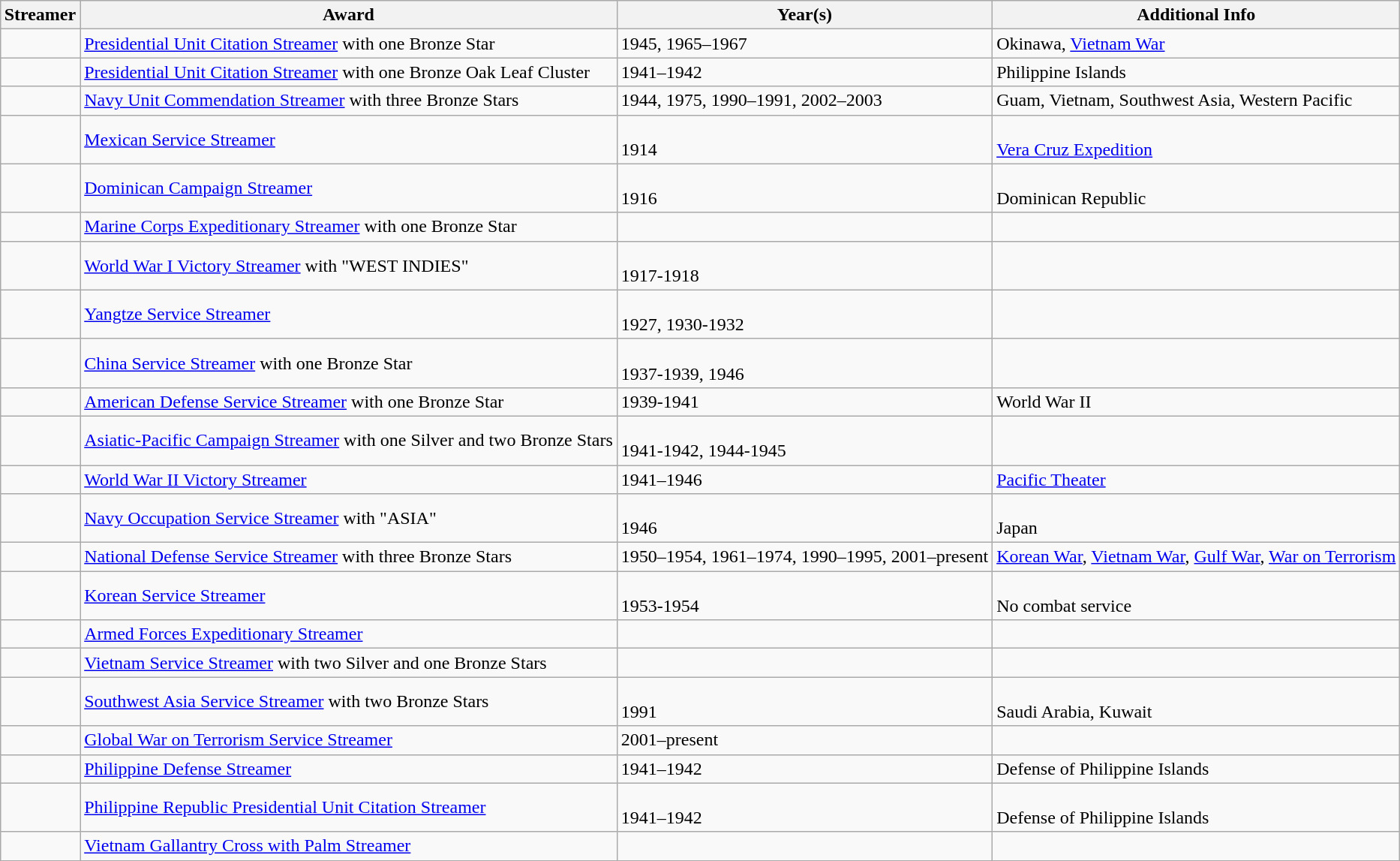<table class="wikitable" style="margin:1em auto;">
<tr>
<th>Streamer</th>
<th>Award</th>
<th>Year(s)</th>
<th>Additional Info</th>
</tr>
<tr>
<td></td>
<td><a href='#'>Presidential Unit Citation Streamer</a> with one Bronze Star</td>
<td>1945, 1965–1967</td>
<td>Okinawa, <a href='#'>Vietnam War</a></td>
</tr>
<tr>
<td></td>
<td><a href='#'>Presidential Unit Citation Streamer</a> with one Bronze Oak Leaf Cluster</td>
<td>1941–1942</td>
<td>Philippine Islands</td>
</tr>
<tr>
<td></td>
<td><a href='#'>Navy Unit Commendation Streamer</a> with three Bronze Stars</td>
<td>1944, 1975, 1990–1991, 2002–2003</td>
<td>Guam, Vietnam, Southwest Asia, Western Pacific</td>
</tr>
<tr>
<td></td>
<td><a href='#'>Mexican Service Streamer</a></td>
<td><br>1914</td>
<td><br><a href='#'>Vera Cruz Expedition</a></td>
</tr>
<tr>
<td></td>
<td><a href='#'>Dominican Campaign Streamer</a></td>
<td><br>1916</td>
<td><br>Dominican Republic</td>
</tr>
<tr>
<td></td>
<td><a href='#'>Marine Corps Expeditionary Streamer</a> with one Bronze Star</td>
<td><br></td>
<td><br></td>
</tr>
<tr>
<td></td>
<td><a href='#'>World War I Victory Streamer</a> with "WEST INDIES"</td>
<td><br>1917-1918</td>
<td><br></td>
</tr>
<tr>
<td></td>
<td><a href='#'>Yangtze Service Streamer</a></td>
<td><br>1927, 1930-1932</td>
<td><br></td>
</tr>
<tr>
<td></td>
<td><a href='#'>China Service Streamer</a> with one Bronze Star</td>
<td><br>1937-1939, 1946</td>
<td><br></td>
</tr>
<tr>
<td></td>
<td><a href='#'>American Defense Service Streamer</a> with one Bronze Star</td>
<td>1939-1941</td>
<td>World War II</td>
</tr>
<tr>
<td></td>
<td><a href='#'>Asiatic-Pacific Campaign Streamer</a> with one Silver and two Bronze Stars</td>
<td><br>1941-1942, 1944-1945</td>
<td><br></td>
</tr>
<tr>
<td></td>
<td><a href='#'>World War II Victory Streamer</a></td>
<td>1941–1946</td>
<td><a href='#'>Pacific Theater</a></td>
</tr>
<tr>
<td></td>
<td><a href='#'>Navy Occupation Service Streamer</a> with "ASIA"</td>
<td><br>1946</td>
<td><br>Japan</td>
</tr>
<tr>
<td></td>
<td><a href='#'>National Defense Service Streamer</a> with three Bronze Stars</td>
<td>1950–1954, 1961–1974, 1990–1995, 2001–present</td>
<td><a href='#'>Korean War</a>, <a href='#'>Vietnam War</a>, <a href='#'>Gulf War</a>, <a href='#'>War on Terrorism</a></td>
</tr>
<tr>
<td></td>
<td><a href='#'>Korean Service Streamer</a></td>
<td><br>1953-1954</td>
<td><br>No combat service</td>
</tr>
<tr>
<td></td>
<td><a href='#'>Armed Forces Expeditionary Streamer</a></td>
<td><br></td>
<td><br></td>
</tr>
<tr>
<td></td>
<td><a href='#'>Vietnam Service Streamer</a> with two Silver and one Bronze Stars</td>
<td><br></td>
<td><br></td>
</tr>
<tr>
<td></td>
<td><a href='#'>Southwest Asia Service Streamer</a> with two Bronze Stars</td>
<td><br>1991</td>
<td><br>Saudi Arabia, Kuwait</td>
</tr>
<tr>
<td></td>
<td><a href='#'>Global War on Terrorism Service Streamer</a></td>
<td>2001–present</td>
<td><br></td>
</tr>
<tr>
<td></td>
<td><a href='#'>Philippine Defense Streamer</a></td>
<td>1941–1942</td>
<td>Defense of Philippine Islands</td>
</tr>
<tr>
<td></td>
<td><a href='#'>Philippine Republic Presidential Unit Citation Streamer</a></td>
<td><br>1941–1942</td>
<td><br>Defense of Philippine Islands</td>
</tr>
<tr>
<td></td>
<td><a href='#'>Vietnam Gallantry Cross with Palm Streamer</a></td>
<td><br></td>
<td><br></td>
</tr>
<tr>
</tr>
</table>
